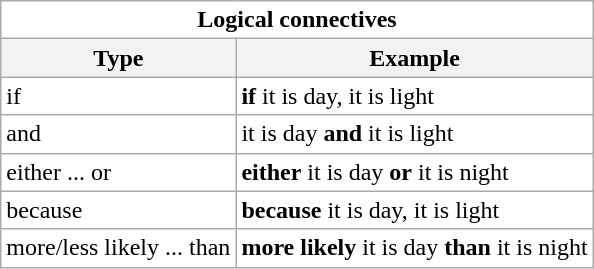<table class="wikitable" style="margin:1.0em auto;border:1px;background:white;">
<tr>
<th colspan=2 style="background:white;text-align:center;">Logical connectives</th>
</tr>
<tr style="background:white">
<th>Type</th>
<th>Example</th>
</tr>
<tr>
<td>if</td>
<td><strong>if</strong> it is day, it is light</td>
</tr>
<tr>
<td>and</td>
<td>it is day <strong>and</strong> it is light</td>
</tr>
<tr>
<td>either ... or</td>
<td><strong>either</strong> it is day <strong>or</strong> it is night</td>
</tr>
<tr>
<td>because</td>
<td><strong>because</strong> it is day, it is light</td>
</tr>
<tr>
<td>more/less likely ... than</td>
<td><strong>more likely</strong> it is day <strong>than</strong> it is night</td>
</tr>
</table>
